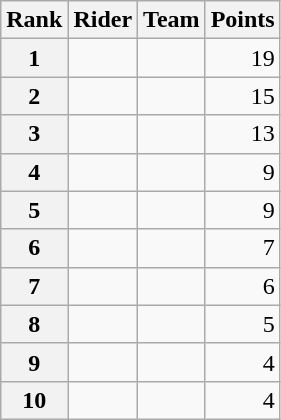<table class="wikitable">
<tr>
<th scope="col">Rank</th>
<th scope="col">Rider</th>
<th scope="col">Team</th>
<th scope="col">Points</th>
</tr>
<tr>
<th scope="row">1</th>
<td> </td>
<td></td>
<td style="text-align:right;">19</td>
</tr>
<tr>
<th scope="row">2</th>
<td></td>
<td></td>
<td style="text-align:right;">15</td>
</tr>
<tr>
<th scope="row">3</th>
<td></td>
<td></td>
<td style="text-align:right;">13</td>
</tr>
<tr>
<th scope="row">4</th>
<td></td>
<td></td>
<td style="text-align:right;">9</td>
</tr>
<tr>
<th scope="row">5</th>
<td></td>
<td></td>
<td style="text-align:right;">9</td>
</tr>
<tr>
<th scope="row">6</th>
<td></td>
<td></td>
<td style="text-align:right;">7</td>
</tr>
<tr>
<th scope="row">7</th>
<td></td>
<td></td>
<td style="text-align:right;">6</td>
</tr>
<tr>
<th scope="row">8</th>
<td></td>
<td></td>
<td style="text-align:right;">5</td>
</tr>
<tr>
<th scope="row">9</th>
<td> </td>
<td></td>
<td style="text-align:right;">4</td>
</tr>
<tr>
<th scope="row">10</th>
<td></td>
<td></td>
<td style="text-align:right;">4</td>
</tr>
</table>
